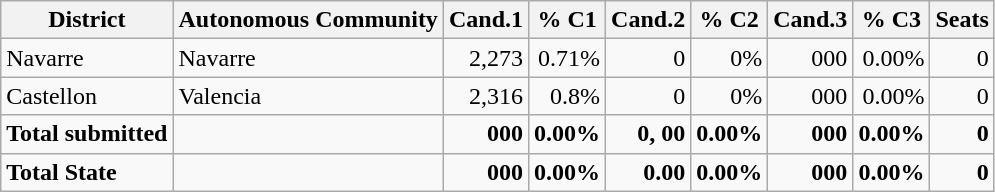<table class = "sortable wikitable">
<tr>
<th>District</th>
<th>Autonomous Community</th>
<th>Cand.1</th>
<th>% C1</th>
<th>Cand.2</th>
<th>% C2</th>
<th>Cand.3</th>
<th>% C3</th>
<th>Seats</th>
</tr>
<tr>
<td>Navarre</td>
<td>Navarre</td>
<td align = "right">2,273</td>
<td align = "right">0.71%</td>
<td align = "right">0</td>
<td align = "right">0%</td>
<td align = "right">000</td>
<td align = "right">0.00%</td>
<td align = "right">0</td>
</tr>
<tr>
<td>Castellon</td>
<td>Valencia</td>
<td align = "right">2,316</td>
<td align = "right ">0.8%</td>
<td align =" right ">0</td>
<td align =" right ">0%</td>
<td align =" right ">000</td>
<td align =" right ">0.00%</td>
<td align = "right">0</td>
</tr>
<tr>
<td><strong>Total submitted</strong></td>
<td></td>
<td align = "right"><strong>000</strong></td>
<td align = "right"><strong>0.00%</strong></td>
<td align = "right"><strong>0, 00</strong></td>
<td align = "right"><strong>0.00%</strong></td>
<td align = "right"><strong>000</strong></td>
<td align = "right"><strong>0.00%</strong></td>
<td align = "right"><strong>0</strong></td>
</tr>
<tr>
<td><strong>Total State</strong></td>
<td></td>
<td align = "right"><strong>000</strong></td>
<td align = "right"><strong>0.00%</strong></td>
<td align = "right"><strong>0.00</strong></td>
<td align = "right"><strong>0.00%</strong></td>
<td align = "right"><strong>000</strong></td>
<td align = "right"><strong>0.00%</strong></td>
<td align = "right "><strong>0</strong></td>
</tr>
</table>
